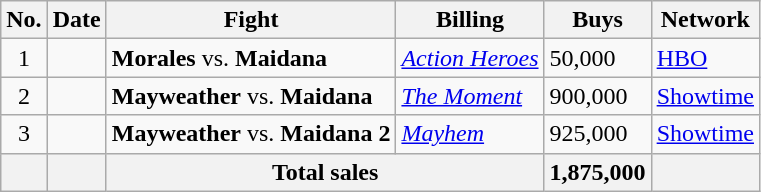<table class="wikitable">
<tr>
<th>No.</th>
<th>Date</th>
<th>Fight</th>
<th>Billing</th>
<th>Buys</th>
<th>Network</th>
</tr>
<tr>
<td align=center>1</td>
<td></td>
<td><strong>Morales</strong> vs. <strong>Maidana</strong></td>
<td><em><a href='#'>Action Heroes</a></em></td>
<td>50,000</td>
<td><a href='#'>HBO</a></td>
</tr>
<tr>
<td align=center>2</td>
<td></td>
<td><strong>Mayweather</strong> vs. <strong>Maidana</strong></td>
<td><em><a href='#'>The Moment</a></em></td>
<td>900,000</td>
<td><a href='#'>Showtime</a></td>
</tr>
<tr>
<td align=center>3</td>
<td></td>
<td><strong>Mayweather</strong> vs. <strong>Maidana 2</strong></td>
<td><em><a href='#'>Mayhem</a></em></td>
<td>925,000</td>
<td><a href='#'>Showtime</a></td>
</tr>
<tr>
<th></th>
<th></th>
<th colspan="2">Total sales</th>
<th>1,875,000</th>
<th></th>
</tr>
</table>
